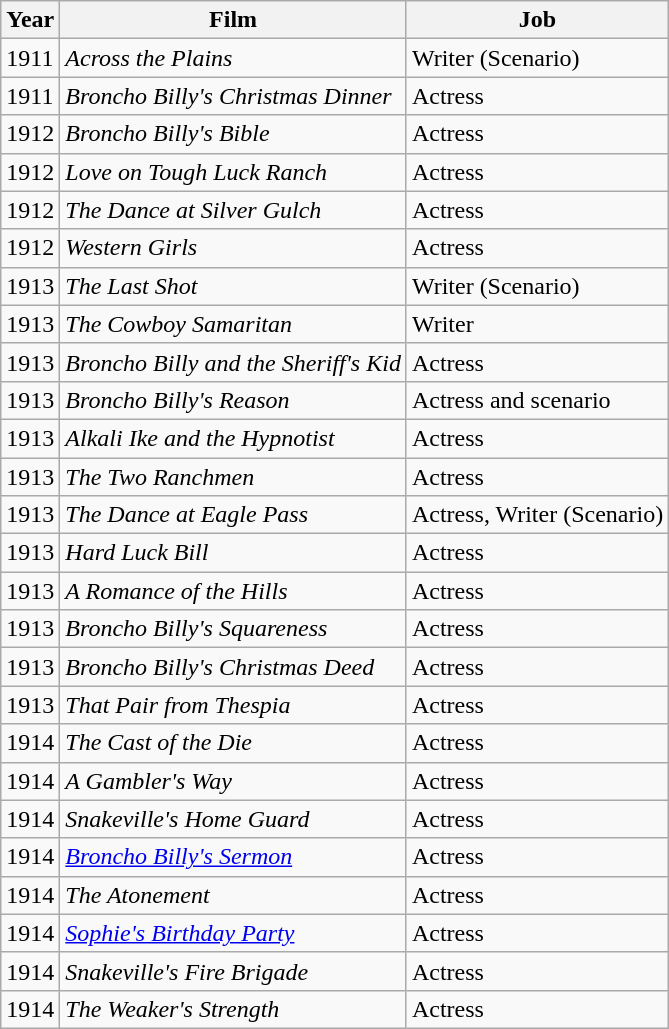<table class="wikitable sortable">
<tr>
<th>Year</th>
<th>Film</th>
<th>Job</th>
</tr>
<tr>
<td>1911</td>
<td><em>Across the Plains</em></td>
<td>Writer (Scenario)</td>
</tr>
<tr>
<td>1911</td>
<td><em>Broncho Billy's Christmas Dinner</em></td>
<td>Actress</td>
</tr>
<tr>
<td>1912</td>
<td><em>Broncho Billy's Bible</em></td>
<td>Actress</td>
</tr>
<tr>
<td>1912</td>
<td><em>Love on Tough Luck Ranch</em></td>
<td>Actress</td>
</tr>
<tr>
<td>1912</td>
<td><em>The Dance at Silver Gulch</em></td>
<td>Actress</td>
</tr>
<tr>
<td>1912</td>
<td><em>Western Girls</em></td>
<td>Actress</td>
</tr>
<tr>
<td>1913</td>
<td><em>The Last Shot</em></td>
<td>Writer (Scenario)</td>
</tr>
<tr>
<td>1913</td>
<td><em>The Cowboy Samaritan</em></td>
<td>Writer</td>
</tr>
<tr>
<td>1913</td>
<td><em>Broncho Billy and the Sheriff's Kid</em></td>
<td>Actress</td>
</tr>
<tr>
<td>1913</td>
<td><em>Broncho Billy's Reason</em></td>
<td>Actress and scenario</td>
</tr>
<tr>
<td>1913</td>
<td><em>Alkali Ike and the Hypnotist</em></td>
<td>Actress</td>
</tr>
<tr>
<td>1913</td>
<td><em>The Two Ranchmen</em></td>
<td>Actress</td>
</tr>
<tr>
<td>1913</td>
<td><em>The Dance at Eagle Pass</em></td>
<td>Actress, Writer (Scenario)</td>
</tr>
<tr>
<td>1913</td>
<td><em>Hard Luck Bill</em></td>
<td>Actress</td>
</tr>
<tr>
<td>1913</td>
<td><em>A Romance of the Hills</em></td>
<td>Actress</td>
</tr>
<tr>
<td>1913</td>
<td><em>Broncho Billy's Squareness</em></td>
<td>Actress</td>
</tr>
<tr>
<td>1913</td>
<td><em>Broncho Billy's Christmas Deed</em></td>
<td>Actress</td>
</tr>
<tr>
<td>1913</td>
<td><em>That Pair from Thespia</em></td>
<td>Actress</td>
</tr>
<tr>
<td>1914</td>
<td><em>The Cast of the Die</em></td>
<td>Actress</td>
</tr>
<tr>
<td>1914</td>
<td><em>A Gambler's Way</em></td>
<td>Actress</td>
</tr>
<tr>
<td>1914</td>
<td><em>Snakeville's Home Guard</em></td>
<td>Actress</td>
</tr>
<tr>
<td>1914</td>
<td><em><a href='#'>Broncho Billy's Sermon</a></em></td>
<td>Actress</td>
</tr>
<tr>
<td>1914</td>
<td><em>The Atonement</em></td>
<td>Actress</td>
</tr>
<tr>
<td>1914</td>
<td><em><a href='#'>Sophie's Birthday Party</a></em></td>
<td>Actress</td>
</tr>
<tr>
<td>1914</td>
<td><em>Snakeville's Fire Brigade</em></td>
<td>Actress</td>
</tr>
<tr>
<td>1914</td>
<td><em>The Weaker's Strength</em></td>
<td>Actress</td>
</tr>
</table>
